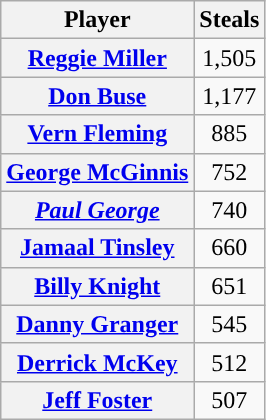<table class="wikitable sortable plainrowheaders" style="text-align:center">
<tr>
<th scope="col" style="text-align:center; ">Player</th>
<th scope="col" style="text-align:center; ">Steals</th>
</tr>
<tr>
<th scope="row"><a href='#'>Reggie Miller</a></th>
<td>1,505</td>
</tr>
<tr>
<th scope="row"><a href='#'>Don Buse</a></th>
<td>1,177</td>
</tr>
<tr>
<th scope="row"><a href='#'>Vern Fleming</a></th>
<td>885</td>
</tr>
<tr>
<th scope="row"><a href='#'>George McGinnis</a></th>
<td>752</td>
</tr>
<tr>
<th scope="row"><em><a href='#'>Paul George</a></em></th>
<td>740</td>
</tr>
<tr>
<th scope="row"><a href='#'>Jamaal Tinsley</a></th>
<td>660</td>
</tr>
<tr>
<th scope="row"><a href='#'>Billy Knight</a></th>
<td>651</td>
</tr>
<tr>
<th scope="row"><a href='#'>Danny Granger</a></th>
<td>545</td>
</tr>
<tr>
<th scope="row"><a href='#'>Derrick McKey</a></th>
<td>512</td>
</tr>
<tr>
<th scope="row"><a href='#'>Jeff Foster</a></th>
<td>507</td>
</tr>
</table>
